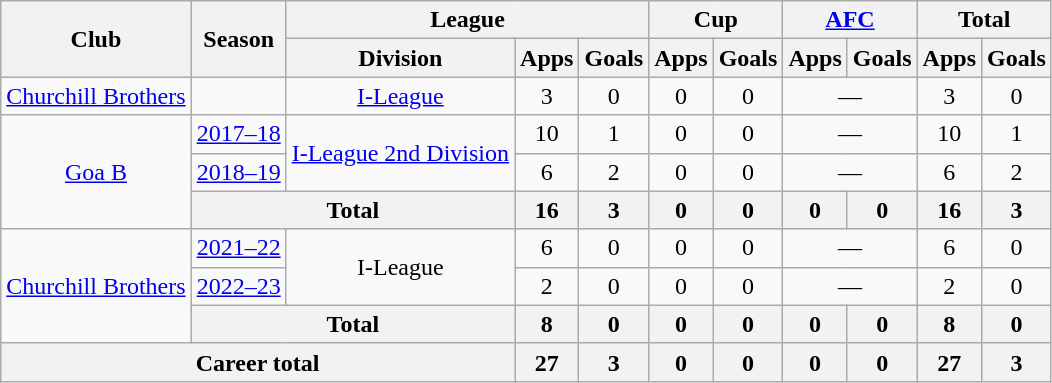<table class="wikitable" style="text-align: center;">
<tr>
<th rowspan="2">Club</th>
<th rowspan="2">Season</th>
<th colspan="3">League</th>
<th colspan="2">Cup</th>
<th colspan="2"><a href='#'>AFC</a></th>
<th colspan="2">Total</th>
</tr>
<tr>
<th>Division</th>
<th>Apps</th>
<th>Goals</th>
<th>Apps</th>
<th>Goals</th>
<th>Apps</th>
<th>Goals</th>
<th>Apps</th>
<th>Goals</th>
</tr>
<tr>
<td rowspan="1"><a href='#'>Churchill Brothers</a></td>
<td></td>
<td rowspan="1"><a href='#'>I-League</a></td>
<td>3</td>
<td>0</td>
<td>0</td>
<td>0</td>
<td colspan="2">—</td>
<td>3</td>
<td>0</td>
</tr>
<tr>
<td rowspan="3"><a href='#'>Goa B</a></td>
<td><a href='#'>2017–18</a></td>
<td rowspan="2"><a href='#'>I-League 2nd Division</a></td>
<td>10</td>
<td>1</td>
<td>0</td>
<td>0</td>
<td colspan="2">—</td>
<td>10</td>
<td>1</td>
</tr>
<tr>
<td><a href='#'>2018–19</a></td>
<td>6</td>
<td>2</td>
<td>0</td>
<td>0</td>
<td colspan="2">—</td>
<td>6</td>
<td>2</td>
</tr>
<tr>
<th colspan="2">Total</th>
<th>16</th>
<th>3</th>
<th>0</th>
<th>0</th>
<th>0</th>
<th>0</th>
<th>16</th>
<th>3</th>
</tr>
<tr>
<td rowspan="3"><a href='#'>Churchill Brothers</a></td>
<td><a href='#'>2021–22</a></td>
<td rowspan="2">I-League</td>
<td>6</td>
<td>0</td>
<td>0</td>
<td>0</td>
<td colspan="2">—</td>
<td>6</td>
<td>0</td>
</tr>
<tr>
<td><a href='#'>2022–23</a></td>
<td>2</td>
<td>0</td>
<td>0</td>
<td>0</td>
<td colspan="2">—</td>
<td>2</td>
<td>0</td>
</tr>
<tr>
<th colspan="2">Total</th>
<th>8</th>
<th>0</th>
<th>0</th>
<th>0</th>
<th>0</th>
<th>0</th>
<th>8</th>
<th>0</th>
</tr>
<tr>
<th colspan="3">Career total</th>
<th>27</th>
<th>3</th>
<th>0</th>
<th>0</th>
<th>0</th>
<th>0</th>
<th>27</th>
<th>3</th>
</tr>
</table>
